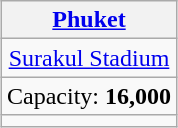<table class="wikitable" style="text-align:center;margin:1em auto;">
<tr>
<th colspan="1"><a href='#'>Phuket</a></th>
</tr>
<tr>
<td><a href='#'>Surakul Stadium</a></td>
</tr>
<tr>
<td>Capacity: <strong>	16,000</strong></td>
</tr>
<tr>
<td></td>
</tr>
</table>
